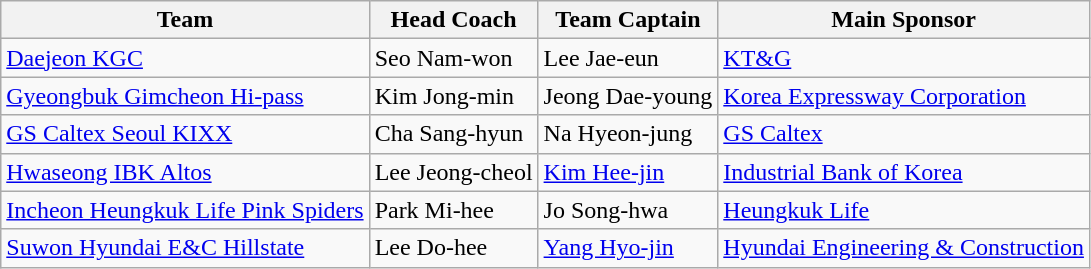<table class="wikitable sortable" style="text-align: left;">
<tr>
<th>Team</th>
<th>Head Coach</th>
<th>Team Captain</th>
<th>Main Sponsor</th>
</tr>
<tr>
<td><a href='#'>Daejeon KGC</a></td>
<td> Seo Nam-won</td>
<td> Lee Jae-eun</td>
<td><a href='#'>KT&G</a></td>
</tr>
<tr>
<td><a href='#'>Gyeongbuk Gimcheon Hi-pass</a></td>
<td> Kim Jong-min</td>
<td> Jeong Dae-young</td>
<td><a href='#'>Korea Expressway Corporation</a></td>
</tr>
<tr>
<td><a href='#'>GS Caltex Seoul KIXX</a></td>
<td> Cha Sang-hyun</td>
<td> Na Hyeon-jung</td>
<td><a href='#'>GS Caltex</a></td>
</tr>
<tr>
<td><a href='#'>Hwaseong IBK Altos</a></td>
<td> Lee Jeong-cheol</td>
<td> <a href='#'>Kim Hee-jin</a></td>
<td><a href='#'>Industrial Bank of Korea</a></td>
</tr>
<tr>
<td><a href='#'>Incheon Heungkuk Life Pink Spiders</a></td>
<td> Park Mi-hee</td>
<td> Jo Song-hwa</td>
<td><a href='#'>Heungkuk Life</a></td>
</tr>
<tr>
<td><a href='#'>Suwon Hyundai E&C Hillstate</a></td>
<td> Lee Do-hee</td>
<td> <a href='#'>Yang Hyo-jin</a></td>
<td><a href='#'>Hyundai Engineering & Construction</a></td>
</tr>
</table>
